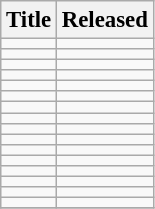<table class="wikitable" style="font-size:95%">
<tr>
<th>Title</th>
<th>Released</th>
</tr>
<tr>
<td></td>
<td></td>
</tr>
<tr>
<td></td>
<td></td>
</tr>
<tr>
<td></td>
<td></td>
</tr>
<tr>
<td></td>
<td></td>
</tr>
<tr>
<td></td>
<td></td>
</tr>
<tr>
<td></td>
<td></td>
</tr>
<tr>
<td></td>
<td></td>
</tr>
<tr>
<td></td>
<td></td>
</tr>
<tr>
<td></td>
<td></td>
</tr>
<tr>
<td></td>
<td></td>
</tr>
<tr>
<td></td>
<td></td>
</tr>
<tr>
<td></td>
<td></td>
</tr>
<tr>
<td></td>
<td></td>
</tr>
<tr>
<td></td>
<td></td>
</tr>
<tr>
<td></td>
<td></td>
</tr>
<tr>
<td></td>
<td></td>
</tr>
<tr>
</tr>
</table>
